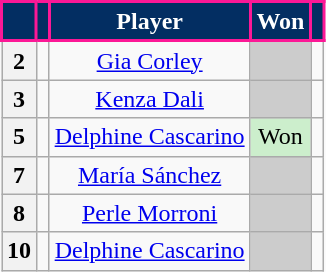<table class="wikitable sortable" style="text-align:center;">
<tr>
<th style="background:#032E62; color:white; border:2px solid #FC1896;" scope="col"></th>
<th style="background:#032E62; color:white; border:2px solid #FC1896;" scope="col"></th>
<th style="background:#032E62; color:white; border:2px solid #FC1896;" scope="col">Player</th>
<th style="background:#032E62; color:white; border:2px solid #FC1896;" scope="col">Won</th>
<th style="background:#032E62; color:white; border:2px solid #FC1896;" scope="col"></th>
</tr>
<tr>
<th scope="row">2</th>
<td></td>
<td><a href='#'>Gia Corley</a></td>
<td style="background:#ccc;"></td>
<td></td>
</tr>
<tr>
<th scope="row">3</th>
<td></td>
<td><a href='#'>Kenza Dali</a></td>
<td style="background:#ccc;"></td>
<td></td>
</tr>
<tr>
<th scope="row">5</th>
<td></td>
<td><a href='#'>Delphine Cascarino</a></td>
<td style="background:#cec;">Won</td>
<td></td>
</tr>
<tr>
<th scope="row">7</th>
<td></td>
<td><a href='#'>María Sánchez</a></td>
<td style="background:#ccc;"></td>
<td></td>
</tr>
<tr>
<th scope="row">8</th>
<td></td>
<td><a href='#'>Perle Morroni</a></td>
<td style="background:#ccc;"></td>
<td></td>
</tr>
<tr>
<th scope="row">10</th>
<td></td>
<td><a href='#'>Delphine Cascarino</a></td>
<td style="background:#ccc;"></td>
<td></td>
</tr>
</table>
